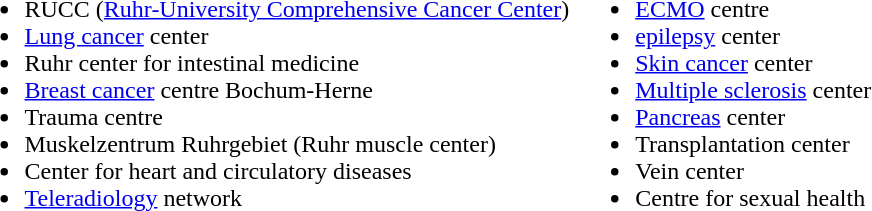<table>
<tr>
<td><br><ul><li>RUCC (<a href='#'>Ruhr-University Comprehensive Cancer Center</a>)</li><li><a href='#'>Lung cancer</a> center</li><li>Ruhr center for intestinal medicine</li><li><a href='#'>Breast cancer</a> centre Bochum-Herne</li><li>Trauma centre</li><li>Muskelzentrum Ruhrgebiet (Ruhr muscle center)</li><li>Center for heart and circulatory diseases</li><li><a href='#'>Teleradiology</a> network</li></ul></td>
<td><br><ul><li><a href='#'>ECMO</a> centre</li><li><a href='#'>epilepsy</a> center</li><li><a href='#'>Skin cancer</a> center</li><li><a href='#'>Multiple sclerosis</a> center</li><li><a href='#'>Pancreas</a> center</li><li>Transplantation center</li><li>Vein center</li><li>Centre for sexual health</li></ul></td>
</tr>
</table>
